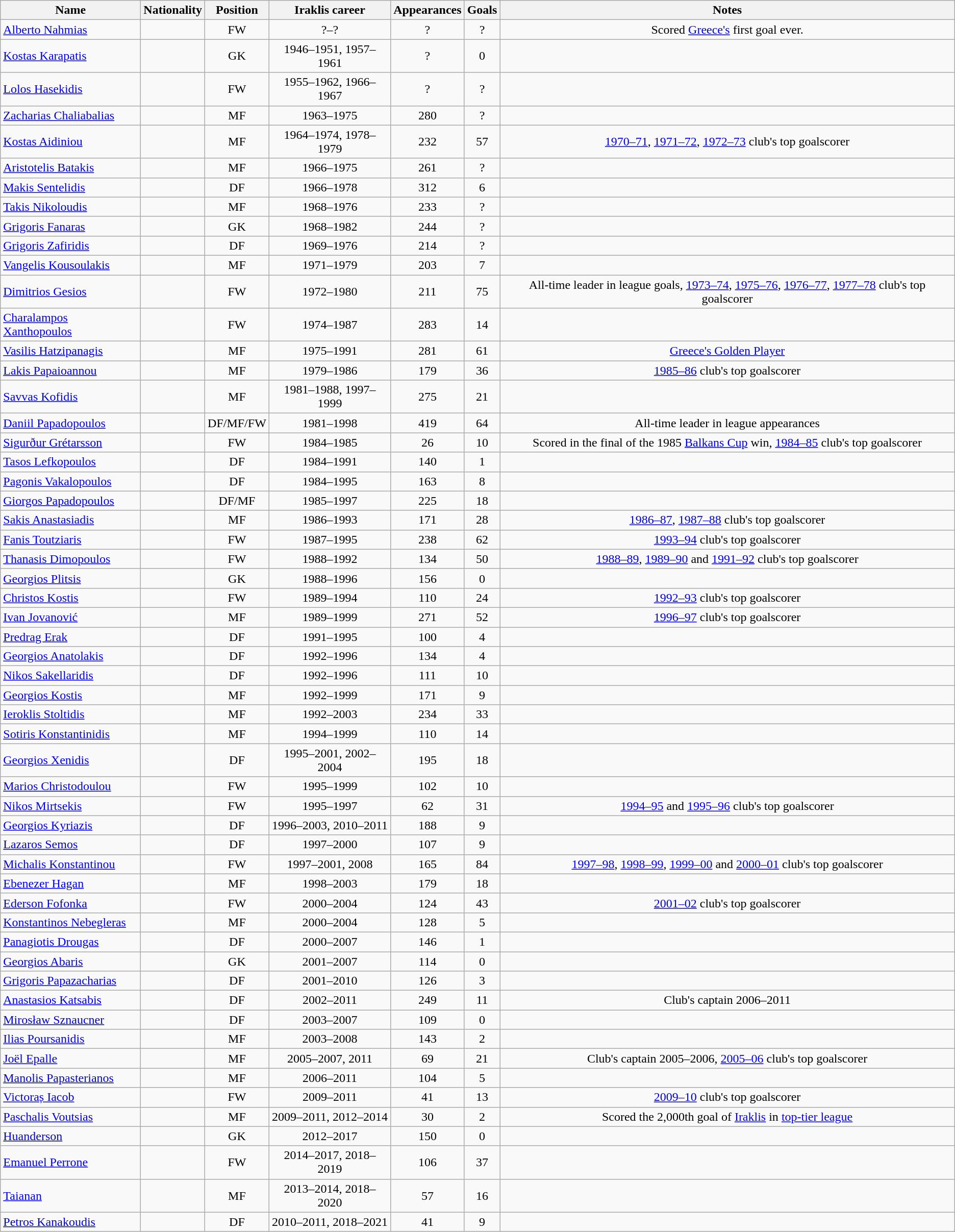<table class="wikitable sortable" style="text-align: center;">
<tr>
<th style="width:11em">Name</th>
<th>Nationality</th>
<th>Position</th>
<th>Iraklis career</th>
<th>Appearances</th>
<th>Goals</th>
<th>Notes</th>
</tr>
<tr>
<td align="left"><a href='#'>Alberto Nahmias</a></td>
<td></td>
<td>FW</td>
<td>?–?</td>
<td>?</td>
<td>?</td>
<td>Scored <a href='#'>Greece's</a> first goal ever.</td>
</tr>
<tr>
<td align="left"><a href='#'>Kostas Karapatis</a></td>
<td></td>
<td>GK</td>
<td>1946–1951, 1957–1961</td>
<td>?</td>
<td>0</td>
<td></td>
</tr>
<tr>
<td align="left"><a href='#'>Lolos Hasekidis</a></td>
<td></td>
<td>FW</td>
<td>1955–1962, 1966–1967</td>
<td>?</td>
<td>?</td>
<td></td>
</tr>
<tr>
<td align="left"><a href='#'>Zacharias Chaliabalias</a></td>
<td></td>
<td>MF</td>
<td>1963–1975</td>
<td>280</td>
<td>?</td>
<td></td>
</tr>
<tr>
<td align="left"><a href='#'>Kostas Aidiniou</a></td>
<td></td>
<td>MF</td>
<td>1964–1974, 1978–1979</td>
<td>232</td>
<td>57</td>
<td><a href='#'>1970–71</a>, <a href='#'>1971–72</a>, <a href='#'>1972–73</a> club's top goalscorer</td>
</tr>
<tr>
<td align="left"><a href='#'>Aristotelis Batakis</a></td>
<td></td>
<td>MF</td>
<td>1966–1975</td>
<td>261</td>
<td>?</td>
<td></td>
</tr>
<tr>
<td align="left"><a href='#'>Makis Sentelidis</a></td>
<td></td>
<td>DF</td>
<td>1966–1978</td>
<td>312</td>
<td>6</td>
<td></td>
</tr>
<tr>
<td align="left"><a href='#'>Takis Nikoloudis</a></td>
<td></td>
<td>MF</td>
<td>1968–1976</td>
<td>233</td>
<td>?</td>
<td></td>
</tr>
<tr>
<td align="left"><a href='#'>Grigoris Fanaras</a></td>
<td></td>
<td>GK</td>
<td>1968–1982</td>
<td>244</td>
<td>?</td>
<td></td>
</tr>
<tr>
<td align="left"><a href='#'>Grigoris Zafiridis</a></td>
<td></td>
<td>DF</td>
<td>1969–1976</td>
<td>214</td>
<td>?</td>
<td></td>
</tr>
<tr>
<td align="left"><a href='#'>Vangelis Kousoulakis</a></td>
<td></td>
<td>MF</td>
<td>1971–1979</td>
<td>203</td>
<td>7</td>
<td></td>
</tr>
<tr>
<td align="left"><a href='#'>Dimitrios Gesios</a></td>
<td></td>
<td>FW</td>
<td>1972–1980</td>
<td>211</td>
<td>75</td>
<td>All-time leader in league goals, <a href='#'>1973–74</a>, <a href='#'>1975–76</a>, <a href='#'>1976–77</a>, <a href='#'>1977–78</a> club's top goalscorer</td>
</tr>
<tr>
<td align="left"><a href='#'>Charalampos Xanthopoulos</a></td>
<td></td>
<td>FW</td>
<td>1974–1987</td>
<td>283</td>
<td>14</td>
<td></td>
</tr>
<tr>
<td align="left"><a href='#'>Vasilis Hatzipanagis</a></td>
<td></td>
<td>MF</td>
<td>1975–1991</td>
<td>281</td>
<td>61</td>
<td><a href='#'>Greece's Golden Player</a></td>
</tr>
<tr>
<td align="left"><a href='#'>Lakis Papaioannou</a></td>
<td></td>
<td>MF</td>
<td>1979–1986</td>
<td>179</td>
<td>36</td>
<td><a href='#'>1985–86</a> club's top goalscorer</td>
</tr>
<tr>
<td align="left"><a href='#'>Savvas Kofidis</a></td>
<td></td>
<td>MF</td>
<td>1981–1988, 1997–1999</td>
<td>275</td>
<td>21</td>
<td></td>
</tr>
<tr>
<td align="left"><a href='#'>Daniil Papadopoulos</a></td>
<td></td>
<td>DF/MF/FW</td>
<td>1981–1998</td>
<td>419</td>
<td>64</td>
<td>All-time leader in league appearances</td>
</tr>
<tr>
<td align="left"><a href='#'>Sigurður Grétarsson</a></td>
<td></td>
<td>FW</td>
<td>1984–1985</td>
<td>26</td>
<td>10</td>
<td>Scored in the final of the 1985 <a href='#'>Balkans Cup</a> win, <a href='#'>1984–85</a> club's top goalscorer</td>
</tr>
<tr>
<td align="left"><a href='#'>Tasos Lefkopoulos</a></td>
<td></td>
<td>DF</td>
<td>1984–1991</td>
<td>140</td>
<td>1</td>
<td></td>
</tr>
<tr>
<td align="left"><a href='#'>Pagonis Vakalopoulos</a></td>
<td></td>
<td>DF</td>
<td>1984–1995</td>
<td>163</td>
<td>8</td>
<td></td>
</tr>
<tr>
<td align="left"><a href='#'>Giorgos Papadopoulos</a></td>
<td></td>
<td>DF/MF</td>
<td>1985–1997</td>
<td>225</td>
<td>18</td>
<td></td>
</tr>
<tr>
<td align="left"><a href='#'>Sakis Anastasiadis</a></td>
<td></td>
<td>MF</td>
<td>1986–1993</td>
<td>171</td>
<td>28</td>
<td><a href='#'>1986–87</a>, <a href='#'>1987–88</a> club's top goalscorer</td>
</tr>
<tr>
<td align="left"><a href='#'>Fanis Toutziaris</a></td>
<td></td>
<td>FW</td>
<td>1987–1995</td>
<td>238</td>
<td>62</td>
<td><a href='#'>1993–94</a> club's top goalscorer</td>
</tr>
<tr>
<td align="left"><a href='#'>Thanasis Dimopoulos</a></td>
<td></td>
<td>FW</td>
<td>1988–1992</td>
<td>134</td>
<td>50</td>
<td><a href='#'>1988–89</a>, <a href='#'>1989–90</a> and <a href='#'>1991–92</a> club's top goalscorer</td>
</tr>
<tr>
<td align="left"><a href='#'>Georgios Plitsis</a></td>
<td></td>
<td>GK</td>
<td>1988–1996</td>
<td>156</td>
<td>0</td>
<td></td>
</tr>
<tr>
<td align="left"><a href='#'>Christos Kostis</a></td>
<td></td>
<td>FW</td>
<td>1989–1994</td>
<td>110</td>
<td>24</td>
<td><a href='#'>1992–93</a> club's top goalscorer</td>
</tr>
<tr>
<td align="left"><a href='#'>Ivan Jovanović</a></td>
<td></td>
<td>MF</td>
<td>1989–1999</td>
<td>271</td>
<td>52</td>
<td><a href='#'>1996–97</a> club's top goalscorer</td>
</tr>
<tr>
<td align="left"><a href='#'>Predrag Erak</a></td>
<td></td>
<td>DF</td>
<td>1991–1995</td>
<td>100</td>
<td>4</td>
<td></td>
</tr>
<tr>
<td align="left"><a href='#'>Georgios Anatolakis</a></td>
<td></td>
<td>DF</td>
<td>1992–1996</td>
<td>134</td>
<td>4</td>
<td></td>
</tr>
<tr>
<td align="left"><a href='#'>Nikos Sakellaridis</a></td>
<td></td>
<td>DF</td>
<td>1992–1996</td>
<td>111</td>
<td>10</td>
<td></td>
</tr>
<tr>
<td align="left"><a href='#'>Georgios Kostis</a></td>
<td></td>
<td>MF</td>
<td>1992–1999</td>
<td>171</td>
<td>9</td>
<td></td>
</tr>
<tr>
<td align="left"><a href='#'>Ieroklis Stoltidis</a></td>
<td></td>
<td>MF</td>
<td>1992–2003</td>
<td>234</td>
<td>33</td>
<td></td>
</tr>
<tr>
<td align="left"><a href='#'>Sotiris Konstantinidis</a></td>
<td></td>
<td>MF</td>
<td>1994–1999</td>
<td>110</td>
<td>14</td>
<td></td>
</tr>
<tr>
<td align="left"><a href='#'>Georgios Xenidis</a></td>
<td></td>
<td>DF</td>
<td>1995–2001, 2002–2004</td>
<td>195</td>
<td>18</td>
<td></td>
</tr>
<tr>
<td align="left"><a href='#'>Marios Christodoulou</a></td>
<td></td>
<td>FW</td>
<td>1995–1999</td>
<td>102</td>
<td>10</td>
<td></td>
</tr>
<tr>
<td align="left"><a href='#'>Nikos Mirtsekis</a></td>
<td></td>
<td>FW</td>
<td>1995–1997</td>
<td>62</td>
<td>31</td>
<td><a href='#'>1994–95</a> and <a href='#'>1995–96</a> club's top goalscorer</td>
</tr>
<tr>
<td align="left"><a href='#'>Georgios Kyriazis</a></td>
<td></td>
<td>DF</td>
<td>1996–2003, 2010–2011</td>
<td>188</td>
<td>9</td>
<td></td>
</tr>
<tr>
<td align="left"><a href='#'>Lazaros Semos</a></td>
<td></td>
<td>DF</td>
<td>1997–2000</td>
<td>107</td>
<td>9</td>
<td></td>
</tr>
<tr>
<td align="left"><a href='#'>Michalis Konstantinou</a></td>
<td></td>
<td>FW</td>
<td>1997–2001, 2008</td>
<td>165</td>
<td>84</td>
<td><a href='#'>1997–98</a>, <a href='#'>1998–99</a>, <a href='#'>1999–00</a> and <a href='#'>2000–01</a> club's top goalscorer</td>
</tr>
<tr>
<td align="left"><a href='#'>Ebenezer Hagan</a></td>
<td></td>
<td>MF</td>
<td>1998–2003</td>
<td>179</td>
<td>18</td>
<td></td>
</tr>
<tr>
<td align="left"><a href='#'>Ederson Fofonka</a></td>
<td></td>
<td>FW</td>
<td>2000–2004</td>
<td>124</td>
<td>43</td>
<td><a href='#'>2001–02</a> club's top goalscorer</td>
</tr>
<tr>
<td align="left"><a href='#'>Konstantinos Nebegleras</a></td>
<td></td>
<td>MF</td>
<td>2000–2004</td>
<td>128</td>
<td>5</td>
<td></td>
</tr>
<tr>
<td align="left"><a href='#'>Panagiotis Drougas</a></td>
<td></td>
<td>DF</td>
<td>2000–2007</td>
<td>146</td>
<td>1</td>
<td></td>
</tr>
<tr>
<td align="left"><a href='#'>Georgios Abaris</a></td>
<td></td>
<td>GK</td>
<td>2001–2007</td>
<td>114</td>
<td>0</td>
<td></td>
</tr>
<tr>
<td align="left"><a href='#'>Grigoris Papazacharias</a></td>
<td></td>
<td>DF</td>
<td>2001–2010</td>
<td>126</td>
<td>3</td>
<td></td>
</tr>
<tr>
<td align="left"><a href='#'>Anastasios Katsabis</a></td>
<td></td>
<td>DF</td>
<td>2002–2011</td>
<td>249</td>
<td>11</td>
<td>Club's captain 2006–2011</td>
</tr>
<tr>
<td align="left"><a href='#'>Mirosław Sznaucner</a></td>
<td></td>
<td>DF</td>
<td>2003–2007</td>
<td>109</td>
<td>0</td>
<td></td>
</tr>
<tr>
<td align="left"><a href='#'>Ilias Poursanidis</a></td>
<td></td>
<td>MF</td>
<td>2003–2008</td>
<td>143</td>
<td>2</td>
<td></td>
</tr>
<tr>
<td align="left"><a href='#'>Joël Epalle</a></td>
<td></td>
<td>MF</td>
<td>2005–2007, 2011</td>
<td>69</td>
<td>21</td>
<td>Club's captain 2005–2006, <a href='#'>2005–06</a> club's top goalscorer</td>
</tr>
<tr>
<td align="left"><a href='#'>Manolis Papasterianos</a></td>
<td></td>
<td>MF</td>
<td>2006–2011</td>
<td>104</td>
<td>5</td>
<td></td>
</tr>
<tr>
<td align="left"><a href='#'>Victoraș Iacob</a></td>
<td></td>
<td>FW</td>
<td>2009–2011</td>
<td>41</td>
<td>13</td>
<td><a href='#'>2009–10</a> club's top goalscorer</td>
</tr>
<tr>
<td align="left"><a href='#'>Paschalis Voutsias</a></td>
<td></td>
<td>MF</td>
<td>2009–2011, 2012–2014</td>
<td>30</td>
<td>2</td>
<td>Scored the 2,000th goal of <a href='#'>Iraklis</a> in <a href='#'>top-tier league</a></td>
</tr>
<tr>
<td align="left"><a href='#'>Huanderson</a></td>
<td></td>
<td>GK</td>
<td>2012–2017</td>
<td>150</td>
<td>0</td>
<td></td>
</tr>
<tr>
<td align="left"><a href='#'>Emanuel Perrone</a></td>
<td></td>
<td>FW</td>
<td>2014–2017, 2018–2019</td>
<td>106</td>
<td>37</td>
<td></td>
</tr>
<tr>
<td align="left"><a href='#'>Taianan</a></td>
<td></td>
<td>MF</td>
<td>2013–2014, 2018–2020</td>
<td>57</td>
<td>16</td>
<td></td>
</tr>
<tr>
<td align="left"><a href='#'>Petros Kanakoudis</a></td>
<td></td>
<td>DF</td>
<td>2010–2011, 2018–2021</td>
<td>41</td>
<td>9</td>
<td></td>
</tr>
</table>
